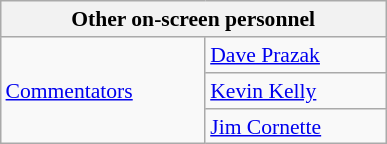<table align="right" class="wikitable" style="border:1px; font-size:90%; margin-left:1em;">
<tr>
<th colspan="2" width="250"><strong>Other on-screen personnel</strong></th>
</tr>
<tr>
<td rowspan=3><a href='#'>Commentators</a></td>
<td><a href='#'>Dave Prazak</a></td>
</tr>
<tr>
<td><a href='#'>Kevin Kelly</a></td>
</tr>
<tr>
<td><a href='#'>Jim Cornette</a></td>
</tr>
</table>
